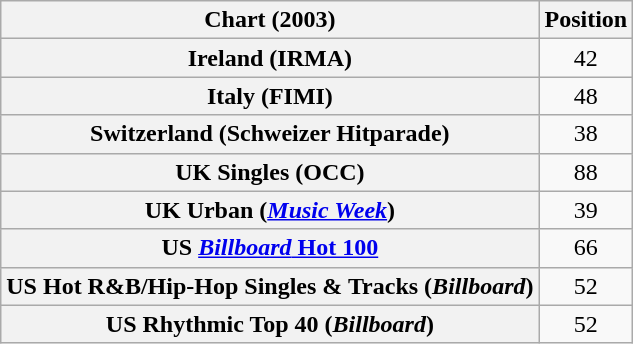<table class="wikitable sortable plainrowheaders" style="text-align:center">
<tr>
<th>Chart (2003)</th>
<th>Position</th>
</tr>
<tr>
<th scope="row">Ireland (IRMA)</th>
<td>42</td>
</tr>
<tr>
<th scope="row">Italy (FIMI)</th>
<td>48</td>
</tr>
<tr>
<th scope="row">Switzerland (Schweizer Hitparade)</th>
<td>38</td>
</tr>
<tr>
<th scope="row">UK Singles (OCC)</th>
<td>88</td>
</tr>
<tr>
<th scope="row">UK Urban (<em><a href='#'>Music Week</a></em>)</th>
<td>39</td>
</tr>
<tr>
<th scope="row">US <a href='#'><em>Billboard</em> Hot 100</a></th>
<td>66</td>
</tr>
<tr>
<th scope="row">US Hot R&B/Hip-Hop Singles & Tracks (<em>Billboard</em>)</th>
<td>52</td>
</tr>
<tr>
<th scope="row">US Rhythmic Top 40 (<em>Billboard</em>)</th>
<td>52</td>
</tr>
</table>
